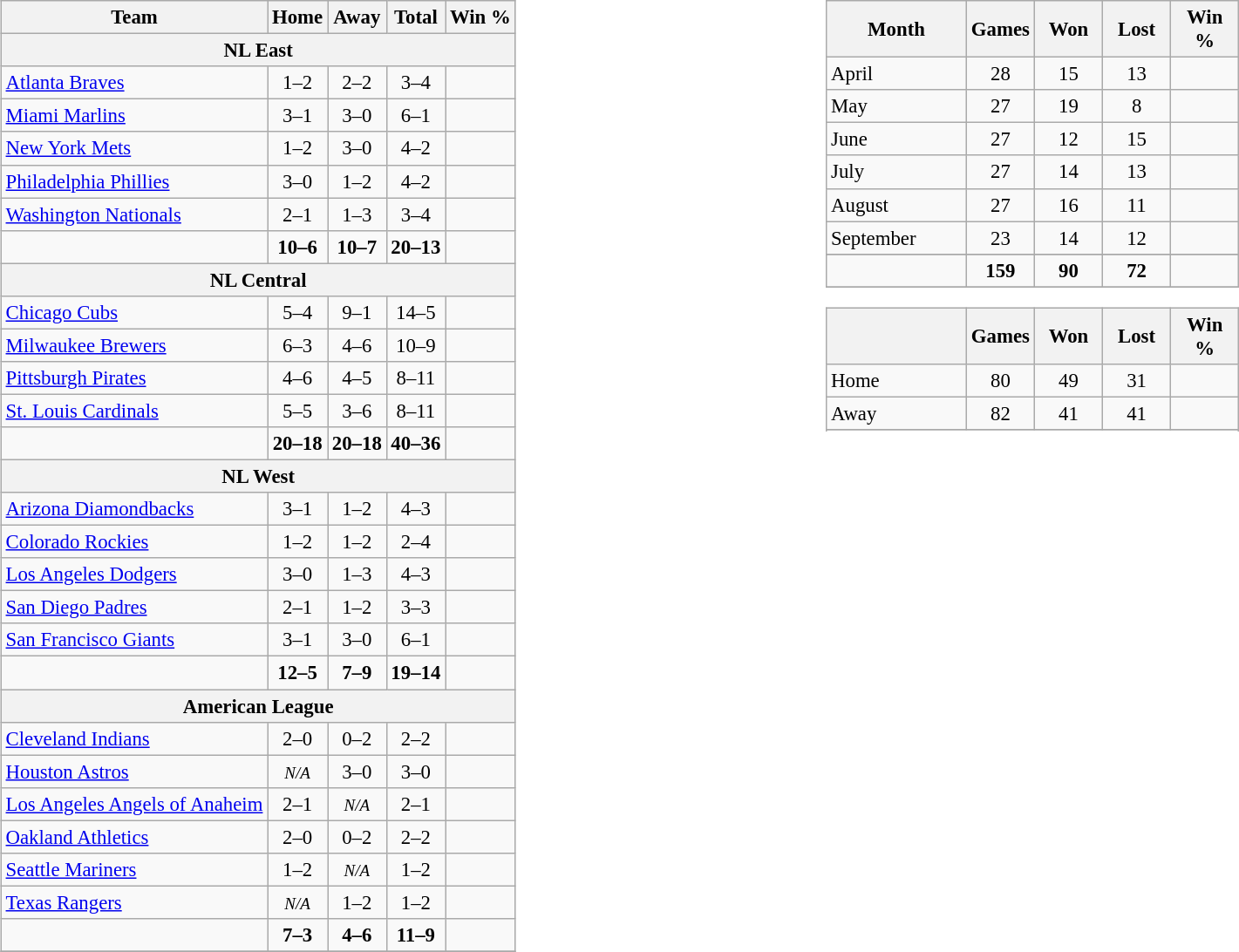<table width=100%>
<tr>
<td width=50% valign="top"><br><table class="wikitable" style="font-size: 95%; text-align: center;">
<tr>
<th>Team</th>
<th>Home</th>
<th>Away</th>
<th>Total</th>
<th>Win %</th>
</tr>
<tr>
<th colspan="5">NL East</th>
</tr>
<tr>
<td align="left"><a href='#'>Atlanta Braves</a></td>
<td>1–2</td>
<td>2–2</td>
<td>3–4</td>
<td></td>
</tr>
<tr>
<td align="left"><a href='#'>Miami Marlins</a></td>
<td>3–1</td>
<td>3–0</td>
<td>6–1</td>
<td></td>
</tr>
<tr>
<td align="left"><a href='#'>New York Mets</a></td>
<td>1–2</td>
<td>3–0</td>
<td>4–2</td>
<td></td>
</tr>
<tr>
<td align="left"><a href='#'>Philadelphia Phillies</a></td>
<td>3–0</td>
<td>1–2</td>
<td>4–2</td>
<td></td>
</tr>
<tr>
<td align="left"><a href='#'>Washington Nationals</a></td>
<td>2–1</td>
<td>1–3</td>
<td>3–4</td>
<td></td>
</tr>
<tr style="font-weight:bold;">
<td></td>
<td>10–6</td>
<td>10–7</td>
<td>20–13</td>
<td></td>
</tr>
<tr>
<th colspan="5">NL Central</th>
</tr>
<tr>
<td align="left"><a href='#'>Chicago Cubs</a></td>
<td>5–4</td>
<td>9–1</td>
<td>14–5</td>
<td></td>
</tr>
<tr>
<td align="left"><a href='#'>Milwaukee Brewers</a></td>
<td>6–3</td>
<td>4–6</td>
<td>10–9</td>
<td></td>
</tr>
<tr>
<td align="left"><a href='#'>Pittsburgh Pirates</a></td>
<td>4–6</td>
<td>4–5</td>
<td>8–11</td>
<td></td>
</tr>
<tr>
<td align="left"><a href='#'>St. Louis Cardinals</a></td>
<td>5–5</td>
<td>3–6</td>
<td>8–11</td>
<td></td>
</tr>
<tr style="font-weight:bold;">
<td></td>
<td>20–18</td>
<td>20–18</td>
<td>40–36</td>
<td></td>
</tr>
<tr>
<th colspan="5">NL West</th>
</tr>
<tr>
<td align="left"><a href='#'>Arizona Diamondbacks</a></td>
<td>3–1</td>
<td>1–2</td>
<td>4–3</td>
<td></td>
</tr>
<tr>
<td align="left"><a href='#'>Colorado Rockies</a></td>
<td>1–2</td>
<td>1–2</td>
<td>2–4</td>
<td></td>
</tr>
<tr>
<td align="left"><a href='#'>Los Angeles Dodgers</a></td>
<td>3–0</td>
<td>1–3</td>
<td>4–3</td>
<td></td>
</tr>
<tr>
<td align="left"><a href='#'>San Diego Padres</a></td>
<td>2–1</td>
<td>1–2</td>
<td>3–3</td>
<td></td>
</tr>
<tr>
<td align="left"><a href='#'>San Francisco Giants</a></td>
<td>3–1</td>
<td>3–0</td>
<td>6–1</td>
<td></td>
</tr>
<tr style="font-weight:bold;">
<td></td>
<td>12–5</td>
<td>7–9</td>
<td>19–14</td>
<td></td>
</tr>
<tr>
<th colspan="5">American League</th>
</tr>
<tr>
<td align="left"><a href='#'>Cleveland Indians</a></td>
<td>2–0</td>
<td>0–2</td>
<td>2–2</td>
<td></td>
</tr>
<tr>
<td align="left"><a href='#'>Houston Astros</a></td>
<td><em><small>N/A</small></em></td>
<td>3–0</td>
<td>3–0</td>
<td></td>
</tr>
<tr>
<td align="left"><a href='#'>Los Angeles Angels of Anaheim</a></td>
<td>2–1</td>
<td><em><small>N/A</small></em></td>
<td>2–1</td>
<td></td>
</tr>
<tr>
<td align="left"><a href='#'>Oakland Athletics</a></td>
<td>2–0</td>
<td>0–2</td>
<td>2–2</td>
<td></td>
</tr>
<tr>
<td align="left"><a href='#'>Seattle Mariners</a></td>
<td>1–2</td>
<td><em><small>N/A</small></em></td>
<td>1–2</td>
<td></td>
</tr>
<tr>
<td align="left"><a href='#'>Texas Rangers</a></td>
<td><em><small>N/A</small></em></td>
<td>1–2</td>
<td>1–2</td>
<td></td>
</tr>
<tr style="font-weight:bold;">
<td></td>
<td>7–3</td>
<td>4–6</td>
<td>11–9</td>
<td></td>
</tr>
<tr>
</tr>
</table>
</td>
<td width=50% valign="top"><br><table class="wikitable" style="font-size: 95%; text-align: center;">
<tr>
<th width="100">Month</th>
<th width="45">Games</th>
<th width="45">Won</th>
<th width="45">Lost</th>
<th width="45">Win %</th>
</tr>
<tr>
<td align="left">April</td>
<td>28</td>
<td>15</td>
<td>13</td>
<td></td>
</tr>
<tr>
<td align="left">May</td>
<td>27</td>
<td>19</td>
<td>8</td>
<td></td>
</tr>
<tr>
<td align="left">June</td>
<td>27</td>
<td>12</td>
<td>15</td>
<td></td>
</tr>
<tr>
<td align="left">July</td>
<td>27</td>
<td>14</td>
<td>13</td>
<td></td>
</tr>
<tr>
<td align="left">August</td>
<td>27</td>
<td>16</td>
<td>11</td>
<td></td>
</tr>
<tr>
<td align="left">September</td>
<td>23</td>
<td>14</td>
<td>12</td>
<td></td>
</tr>
<tr>
</tr>
<tr style="font-weight:bold;">
<td></td>
<td>159</td>
<td>90</td>
<td>72</td>
<td></td>
</tr>
<tr>
</tr>
</table>
<table class="wikitable" style="font-size: 95%; text-align: center;">
<tr>
<th width="100"></th>
<th width="45">Games</th>
<th width="45">Won</th>
<th width="45">Lost</th>
<th width="45">Win %</th>
</tr>
<tr>
<td align="left">Home</td>
<td>80</td>
<td>49</td>
<td>31</td>
<td></td>
</tr>
<tr>
<td align="left">Away</td>
<td>82</td>
<td>41</td>
<td>41</td>
<td></td>
</tr>
<tr>
</tr>
<tr>
</tr>
</table>
</td>
</tr>
</table>
